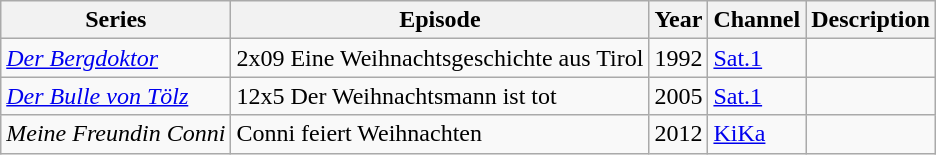<table class="wikitable sortable">
<tr>
<th>Series</th>
<th>Episode</th>
<th>Year</th>
<th>Channel</th>
<th>Description</th>
</tr>
<tr>
<td><em><a href='#'>Der Bergdoktor</a></em></td>
<td>2x09 Eine Weihnachtsgeschichte aus Tirol</td>
<td>1992</td>
<td><a href='#'>Sat.1</a></td>
<td></td>
</tr>
<tr>
<td><em><a href='#'>Der Bulle von Tölz</a></em></td>
<td>12x5 Der Weihnachtsmann ist tot</td>
<td>2005</td>
<td><a href='#'>Sat.1</a></td>
<td></td>
</tr>
<tr>
<td><em>Meine Freundin Conni</em></td>
<td>Conni feiert Weihnachten</td>
<td>2012</td>
<td><a href='#'>KiKa</a></td>
<td></td>
</tr>
</table>
